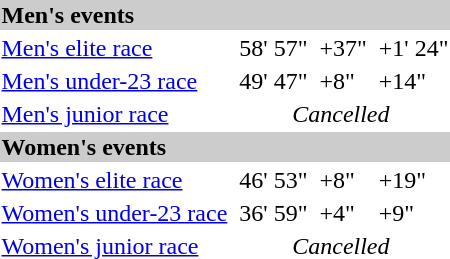<table>
<tr bgcolor="#cccccc">
<td colspan=7><strong>Men's events</strong></td>
</tr>
<tr>
<td><a href='#'>Men's elite race</a></td>
<td></td>
<td>58' 57"</td>
<td></td>
<td>+37"</td>
<td></td>
<td>+1' 24"</td>
</tr>
<tr>
<td><a href='#'>Men's under-23 race</a></td>
<td></td>
<td>49' 47"</td>
<td></td>
<td>+8"</td>
<td></td>
<td>+14"</td>
</tr>
<tr>
<td><a href='#'>Men's junior race</a></td>
<td colspan=6 align=center><em>Cancelled</em></td>
</tr>
<tr bgcolor="#cccccc">
<td colspan=7><strong>Women's events</strong></td>
</tr>
<tr>
<td><a href='#'>Women's elite race</a></td>
<td></td>
<td>46' 53"</td>
<td></td>
<td>+8"</td>
<td></td>
<td>+19"</td>
</tr>
<tr>
<td><a href='#'>Women's under-23 race</a></td>
<td></td>
<td>36' 59"</td>
<td></td>
<td>+4"</td>
<td></td>
<td>+9"</td>
</tr>
<tr>
<td><a href='#'>Women's junior race</a></td>
<td colspan=6 align=center><em>Cancelled</em></td>
</tr>
</table>
